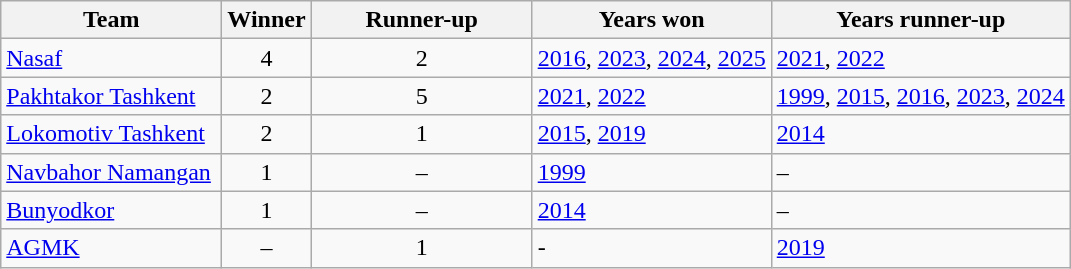<table class=wikitable align=center>
<tr>
<th style="width:140px;">Team</th>
<th>Winner</th>
<th style="width:140px;">Runner-up</th>
<th>Years won</th>
<th>Years runner-up</th>
</tr>
<tr>
<td><a href='#'>Nasaf</a></td>
<td align="center">4</td>
<td align="center">2</td>
<td align="left"><a href='#'>2016</a>, <a href='#'>2023</a>, <a href='#'>2024</a>, <a href='#'>2025</a></td>
<td align="left"><a href='#'>2021</a>, <a href='#'>2022</a></td>
</tr>
<tr>
<td><a href='#'>Pakhtakor Tashkent</a></td>
<td align="center">2</td>
<td align="center">5</td>
<td align="left"><a href='#'>2021</a>, <a href='#'>2022</a></td>
<td align="left"><a href='#'>1999</a>, <a href='#'>2015</a>, <a href='#'>2016</a>, <a href='#'>2023</a>, <a href='#'>2024</a></td>
</tr>
<tr>
<td><a href='#'>Lokomotiv Tashkent</a></td>
<td align="center">2</td>
<td align="center">1</td>
<td align="left"><a href='#'>2015</a>, <a href='#'>2019</a></td>
<td align="left"><a href='#'>2014</a></td>
</tr>
<tr>
<td><a href='#'>Navbahor Namangan</a></td>
<td align="center">1</td>
<td align="center">–</td>
<td align="left"><a href='#'>1999</a></td>
<td align="left">–</td>
</tr>
<tr>
<td><a href='#'>Bunyodkor</a></td>
<td align="center">1</td>
<td align="center">–</td>
<td align="left"><a href='#'>2014</a></td>
<td align="left">–</td>
</tr>
<tr>
<td><a href='#'>AGMK</a></td>
<td align="center">–</td>
<td align="center">1</td>
<td align="left">-</td>
<td align="left"><a href='#'>2019</a></td>
</tr>
</table>
